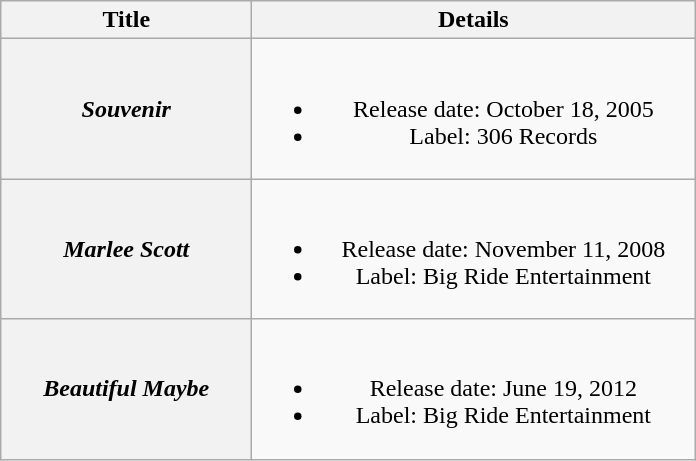<table class="wikitable plainrowheaders" style="text-align:center;">
<tr>
<th style="width:10em;">Title</th>
<th style="width:18em;">Details</th>
</tr>
<tr>
<th scope="row"><em>Souvenir</em></th>
<td><br><ul><li>Release date: October 18, 2005</li><li>Label: 306 Records</li></ul></td>
</tr>
<tr>
<th scope="row"><em>Marlee Scott</em></th>
<td><br><ul><li>Release date: November 11, 2008</li><li>Label: Big Ride Entertainment</li></ul></td>
</tr>
<tr>
<th scope="row"><em>Beautiful Maybe</em></th>
<td><br><ul><li>Release date: June 19, 2012</li><li>Label: Big Ride Entertainment</li></ul></td>
</tr>
</table>
